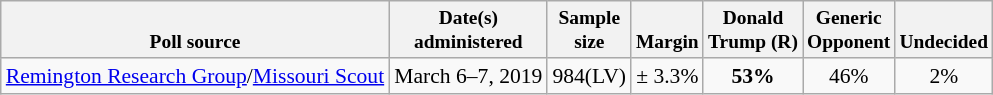<table class="wikitable" style="font-size:90%;text-align:center;">
<tr valign=bottom style="font-size:90%;">
<th>Poll source</th>
<th>Date(s)<br>administered</th>
<th>Sample<br>size</th>
<th>Margin<br></th>
<th>Donald<br>Trump (R)</th>
<th>Generic<br>Opponent</th>
<th>Undecided</th>
</tr>
<tr>
<td style="text-align:left;"><a href='#'>Remington Research Group</a>/<a href='#'>Missouri Scout</a></td>
<td>March 6–7, 2019</td>
<td>984(LV)</td>
<td>± 3.3%</td>
<td><strong>53%</strong></td>
<td>46%</td>
<td>2%</td>
</tr>
</table>
